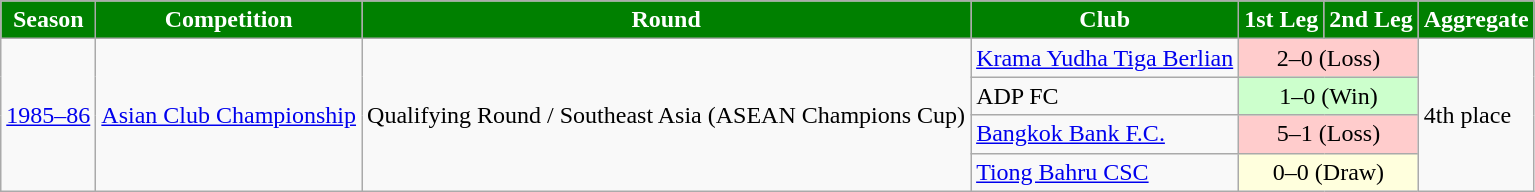<table class="wikitable">
<tr>
<th style="background:green; color:white;">Season</th>
<th style="background:green; color:white;">Competition</th>
<th style="background:green; color:white;">Round</th>
<th style="background:green; color:white;">Club</th>
<th style="background:green; color:white;">1st Leg</th>
<th style="background:green; color:white;">2nd Leg</th>
<th style="background:green; color:white;">Aggregate</th>
</tr>
<tr>
<td rowspan="4" style="text-align:center;"><a href='#'>1985–86</a></td>
<td rowspan="4" style="text-align:center;"><a href='#'>Asian Club Championship</a></td>
<td rowspan=4>Qualifying Round / Southeast Asia (ASEAN Champions Cup)</td>
<td> <a href='#'>Krama Yudha Tiga Berlian</a></td>
<td colspan="2"  style="text-align:center; background:#fcc;">2–0 (Loss)</td>
<td rowspan=4>4th place</td>
</tr>
<tr>
<td> ADP FC</td>
<td colspan="2"  style="text-align:center; background:#cfc;">1–0 (Win)</td>
</tr>
<tr>
<td> <a href='#'>Bangkok Bank F.C.</a></td>
<td colspan="2"  style="text-align:center; background:#fcc;">5–1 (Loss)</td>
</tr>
<tr>
<td> <a href='#'>Tiong Bahru CSC</a></td>
<td colspan="2"  style="text-align:center; background:#ffd;">0–0 (Draw)</td>
</tr>
</table>
